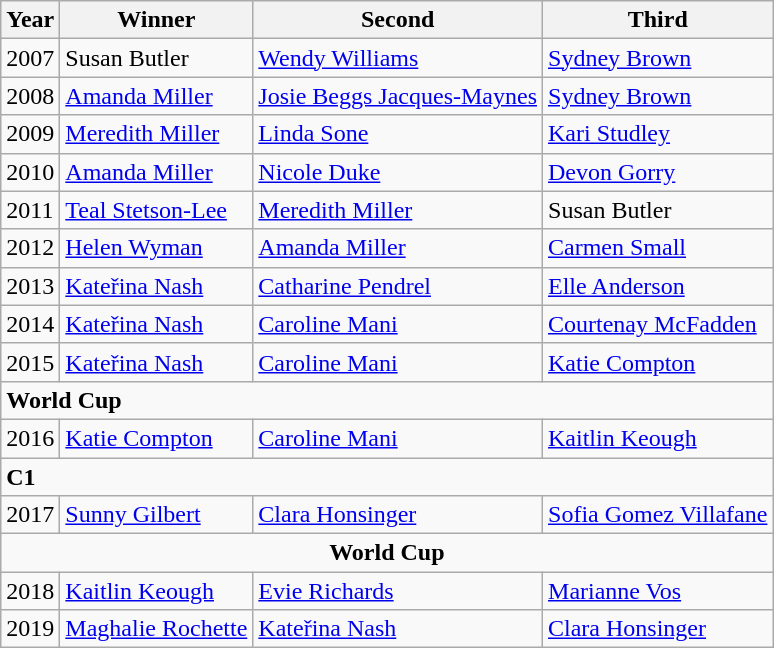<table class="wikitable">
<tr>
<th>Year</th>
<th>Winner</th>
<th>Second</th>
<th>Third</th>
</tr>
<tr>
<td>2007</td>
<td>  Susan Butler</td>
<td>  <a href='#'>Wendy Williams</a></td>
<td> <a href='#'>Sydney Brown</a></td>
</tr>
<tr>
<td>2008</td>
<td>  <a href='#'>Amanda Miller</a></td>
<td>  <a href='#'>Josie Beggs Jacques-Maynes</a></td>
<td> <a href='#'>Sydney Brown</a></td>
</tr>
<tr>
<td>2009</td>
<td>  <a href='#'>Meredith Miller</a></td>
<td>  <a href='#'>Linda Sone</a></td>
<td> <a href='#'>Kari Studley</a></td>
</tr>
<tr>
<td>2010</td>
<td>  <a href='#'>Amanda Miller</a></td>
<td>  <a href='#'>Nicole Duke</a></td>
<td> <a href='#'>Devon Gorry</a></td>
</tr>
<tr>
<td>2011</td>
<td>  <a href='#'>Teal Stetson-Lee</a></td>
<td>  <a href='#'>Meredith Miller</a></td>
<td>    Susan Butler</td>
</tr>
<tr>
<td>2012</td>
<td>  <a href='#'>Helen Wyman</a></td>
<td>  <a href='#'>Amanda Miller</a></td>
<td> <a href='#'>Carmen Small</a></td>
</tr>
<tr>
<td>2013</td>
<td>  <a href='#'>Kateřina Nash</a></td>
<td>  <a href='#'>Catharine Pendrel</a></td>
<td> <a href='#'>Elle Anderson</a></td>
</tr>
<tr>
<td>2014</td>
<td>  <a href='#'>Kateřina Nash</a></td>
<td>  <a href='#'>Caroline Mani</a></td>
<td> <a href='#'>Courtenay McFadden</a></td>
</tr>
<tr>
<td>2015</td>
<td>  <a href='#'>Kateřina Nash</a></td>
<td>  <a href='#'>Caroline Mani</a></td>
<td> <a href='#'>Katie Compton</a></td>
</tr>
<tr>
<td colspan="4"><strong>World Cup</strong></td>
</tr>
<tr>
<td>2016</td>
<td>  <a href='#'>Katie Compton</a></td>
<td>  <a href='#'>Caroline Mani</a></td>
<td> <a href='#'>Kaitlin Keough</a></td>
</tr>
<tr>
<td colspan="4"><strong>C1</strong></td>
</tr>
<tr>
<td>2017</td>
<td>  <a href='#'>Sunny Gilbert</a></td>
<td>  <a href='#'>Clara Honsinger</a></td>
<td> <a href='#'>Sofia Gomez Villafane</a></td>
</tr>
<tr>
<td colspan=4 align=center><strong>World Cup</strong></td>
</tr>
<tr>
<td>2018</td>
<td>  <a href='#'>Kaitlin Keough</a></td>
<td>  <a href='#'>Evie Richards</a></td>
<td> <a href='#'>Marianne Vos</a></td>
</tr>
<tr>
<td>2019</td>
<td> <a href='#'>Maghalie Rochette</a></td>
<td> <a href='#'>Kateřina Nash</a></td>
<td> <a href='#'>Clara Honsinger</a></td>
</tr>
</table>
